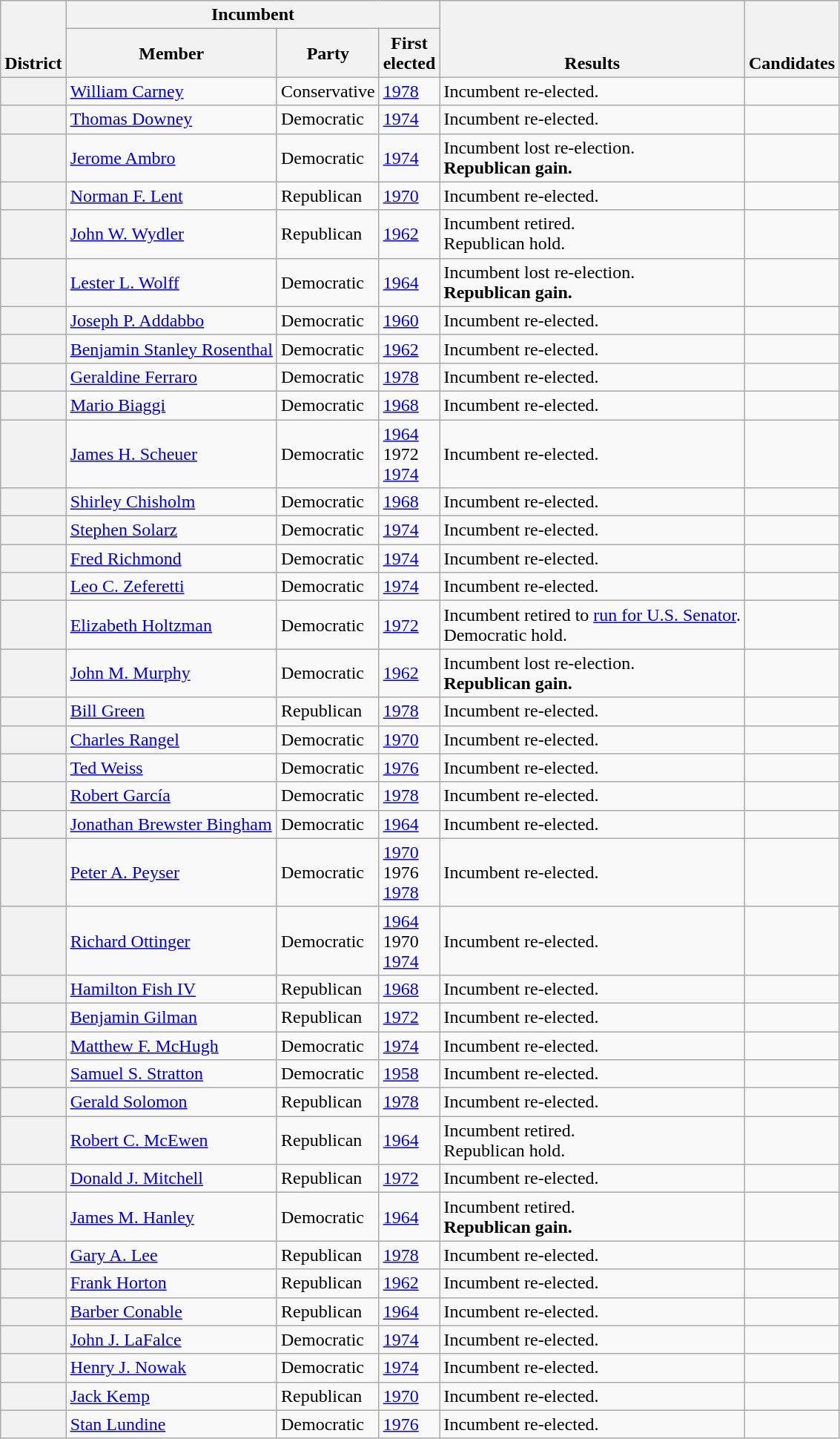<table class=wikitable>
<tr valign=bottom>
<th rowspan=2>District</th>
<th colspan=3>Incumbent</th>
<th rowspan=2>Results</th>
<th rowspan=2>Candidates</th>
</tr>
<tr>
<th>Member</th>
<th>Party</th>
<th>First<br>elected</th>
</tr>
<tr>
<th></th>
<td><a href='#'>William Carney</a></td>
<td>Conservative</td>
<td><a href='#'>1978</a></td>
<td>Incumbent re-elected.</td>
<td nowrap></td>
</tr>
<tr>
<th></th>
<td><a href='#'>Thomas Downey</a></td>
<td>Democratic</td>
<td><a href='#'>1974</a></td>
<td>Incumbent re-elected.</td>
<td nowrap></td>
</tr>
<tr>
<th></th>
<td><a href='#'>Jerome Ambro</a></td>
<td>Democratic</td>
<td><a href='#'>1974</a></td>
<td>Incumbent lost re-election.<br><strong>Republican gain.</strong></td>
<td nowrap></td>
</tr>
<tr>
<th></th>
<td><a href='#'>Norman F. Lent</a></td>
<td>Republican</td>
<td><a href='#'>1970</a></td>
<td>Incumbent re-elected.</td>
<td nowrap></td>
</tr>
<tr>
<th></th>
<td><a href='#'>John W. Wydler</a></td>
<td>Republican</td>
<td><a href='#'>1962</a></td>
<td>Incumbent retired.<br>Republican hold.</td>
<td nowrap></td>
</tr>
<tr>
<th></th>
<td><a href='#'>Lester L. Wolff</a></td>
<td>Democratic</td>
<td><a href='#'>1964</a></td>
<td>Incumbent lost re-election.<br><strong>Republican gain.</strong></td>
<td nowrap></td>
</tr>
<tr>
<th></th>
<td><a href='#'>Joseph P. Addabbo</a></td>
<td>Democratic</td>
<td><a href='#'>1960</a></td>
<td>Incumbent re-elected.</td>
<td nowrap></td>
</tr>
<tr>
<th></th>
<td><a href='#'>Benjamin Stanley Rosenthal</a></td>
<td>Democratic</td>
<td><a href='#'>1962</a></td>
<td>Incumbent re-elected.</td>
<td nowrap></td>
</tr>
<tr>
<th></th>
<td><a href='#'>Geraldine Ferraro</a></td>
<td>Democratic</td>
<td><a href='#'>1978</a></td>
<td>Incumbent re-elected.</td>
<td nowrap></td>
</tr>
<tr>
<th></th>
<td><a href='#'>Mario Biaggi</a></td>
<td>Democratic</td>
<td><a href='#'>1968</a></td>
<td>Incumbent re-elected.</td>
<td nowrap></td>
</tr>
<tr>
<th></th>
<td><a href='#'>James H. Scheuer</a></td>
<td>Democratic</td>
<td><a href='#'>1964</a><br>1972 <br><a href='#'>1974</a></td>
<td>Incumbent re-elected.</td>
<td nowrap></td>
</tr>
<tr>
<th></th>
<td><a href='#'>Shirley Chisholm</a></td>
<td>Democratic</td>
<td><a href='#'>1968</a></td>
<td>Incumbent re-elected.</td>
<td nowrap></td>
</tr>
<tr>
<th></th>
<td><a href='#'>Stephen Solarz</a></td>
<td>Democratic</td>
<td><a href='#'>1974</a></td>
<td>Incumbent re-elected.</td>
<td nowrap></td>
</tr>
<tr>
<th></th>
<td><a href='#'>Fred Richmond</a></td>
<td>Democratic</td>
<td><a href='#'>1974</a></td>
<td>Incumbent re-elected.</td>
<td nowrap></td>
</tr>
<tr>
<th></th>
<td><a href='#'>Leo C. Zeferetti</a></td>
<td>Democratic</td>
<td><a href='#'>1974</a></td>
<td>Incumbent re-elected.</td>
<td nowrap></td>
</tr>
<tr>
<th></th>
<td><a href='#'>Elizabeth Holtzman</a></td>
<td>Democratic</td>
<td><a href='#'>1972</a></td>
<td>Incumbent retired to <a href='#'>run for U.S. Senator</a>.<br>Democratic hold.</td>
<td nowrap></td>
</tr>
<tr>
<th></th>
<td><a href='#'>John M. Murphy</a></td>
<td>Democratic</td>
<td><a href='#'>1962</a></td>
<td>Incumbent lost re-election.<br><strong>Republican gain.</strong></td>
<td nowrap></td>
</tr>
<tr>
<th></th>
<td><a href='#'>Bill Green</a></td>
<td>Republican</td>
<td><a href='#'>1978</a></td>
<td>Incumbent re-elected.</td>
<td nowrap></td>
</tr>
<tr>
<th></th>
<td><a href='#'>Charles Rangel</a></td>
<td>Democratic</td>
<td><a href='#'>1970</a></td>
<td>Incumbent re-elected.</td>
<td nowrap></td>
</tr>
<tr>
<th></th>
<td><a href='#'>Ted Weiss</a></td>
<td>Democratic</td>
<td><a href='#'>1976</a></td>
<td>Incumbent re-elected.</td>
<td nowrap></td>
</tr>
<tr>
<th></th>
<td><a href='#'>Robert García</a></td>
<td>Democratic</td>
<td><a href='#'>1978</a></td>
<td>Incumbent re-elected.</td>
<td nowrap></td>
</tr>
<tr>
<th></th>
<td><a href='#'>Jonathan Brewster Bingham</a></td>
<td>Democratic</td>
<td><a href='#'>1964</a></td>
<td>Incumbent re-elected.</td>
<td nowrap></td>
</tr>
<tr>
<th></th>
<td><a href='#'>Peter A. Peyser</a></td>
<td>Democratic</td>
<td><a href='#'>1970</a><br>1976 <br><a href='#'>1978</a></td>
<td>Incumbent re-elected.</td>
<td nowrap></td>
</tr>
<tr>
<th></th>
<td><a href='#'>Richard Ottinger</a></td>
<td>Democratic</td>
<td><a href='#'>1964</a><br>1970 <br><a href='#'>1974</a></td>
<td>Incumbent re-elected.</td>
<td nowrap></td>
</tr>
<tr>
<th></th>
<td><a href='#'>Hamilton Fish IV</a></td>
<td>Republican</td>
<td><a href='#'>1968</a></td>
<td>Incumbent re-elected.</td>
<td nowrap></td>
</tr>
<tr>
<th></th>
<td><a href='#'>Benjamin Gilman</a></td>
<td>Republican</td>
<td><a href='#'>1972</a></td>
<td>Incumbent re-elected.</td>
<td nowrap></td>
</tr>
<tr>
<th></th>
<td><a href='#'>Matthew F. McHugh</a></td>
<td>Democratic</td>
<td><a href='#'>1974</a></td>
<td>Incumbent re-elected.</td>
<td nowrap></td>
</tr>
<tr>
<th></th>
<td><a href='#'>Samuel S. Stratton</a></td>
<td>Democratic</td>
<td><a href='#'>1958</a></td>
<td>Incumbent re-elected.</td>
<td nowrap></td>
</tr>
<tr>
<th></th>
<td><a href='#'>Gerald Solomon</a></td>
<td>Republican</td>
<td><a href='#'>1978</a></td>
<td>Incumbent re-elected.</td>
<td nowrap></td>
</tr>
<tr>
<th></th>
<td><a href='#'>Robert C. McEwen</a></td>
<td>Republican</td>
<td><a href='#'>1964</a></td>
<td>Incumbent retired.<br>Republican hold.</td>
<td nowrap></td>
</tr>
<tr>
<th></th>
<td><a href='#'>Donald J. Mitchell</a></td>
<td>Republican</td>
<td><a href='#'>1972</a></td>
<td>Incumbent re-elected.</td>
<td nowrap></td>
</tr>
<tr>
<th></th>
<td><a href='#'>James M. Hanley</a></td>
<td>Democratic</td>
<td><a href='#'>1964</a></td>
<td>Incumbent retired.<br><strong>Republican gain.</strong></td>
<td nowrap></td>
</tr>
<tr>
<th></th>
<td><a href='#'>Gary A. Lee</a></td>
<td>Republican</td>
<td><a href='#'>1978</a></td>
<td>Incumbent re-elected.</td>
<td nowrap></td>
</tr>
<tr>
<th></th>
<td><a href='#'>Frank Horton</a></td>
<td>Republican</td>
<td><a href='#'>1962</a></td>
<td>Incumbent re-elected.</td>
<td nowrap></td>
</tr>
<tr>
<th></th>
<td><a href='#'>Barber Conable</a></td>
<td>Republican</td>
<td><a href='#'>1964</a></td>
<td>Incumbent re-elected.</td>
<td nowrap></td>
</tr>
<tr>
<th></th>
<td><a href='#'>John J. LaFalce</a></td>
<td>Democratic</td>
<td><a href='#'>1974</a></td>
<td>Incumbent re-elected.</td>
<td nowrap></td>
</tr>
<tr>
<th></th>
<td><a href='#'>Henry J. Nowak</a></td>
<td>Democratic</td>
<td><a href='#'>1974</a></td>
<td>Incumbent re-elected.</td>
<td nowrap></td>
</tr>
<tr>
<th></th>
<td><a href='#'>Jack Kemp</a></td>
<td>Republican</td>
<td><a href='#'>1970</a></td>
<td>Incumbent re-elected.</td>
<td nowrap></td>
</tr>
<tr>
<th></th>
<td><a href='#'>Stan Lundine</a></td>
<td>Democratic</td>
<td><a href='#'>1976</a></td>
<td>Incumbent re-elected.</td>
<td nowrap></td>
</tr>
</table>
